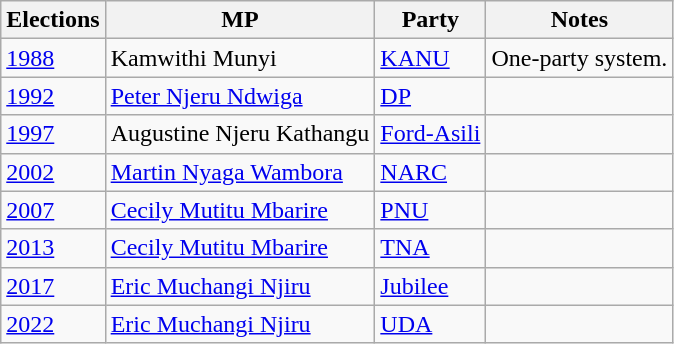<table class="wikitable">
<tr>
<th>Elections</th>
<th>MP</th>
<th>Party</th>
<th>Notes</th>
</tr>
<tr>
<td><a href='#'>1988</a></td>
<td>Kamwithi Munyi</td>
<td><a href='#'>KANU</a></td>
<td>One-party system.</td>
</tr>
<tr>
<td><a href='#'>1992</a></td>
<td><a href='#'>Peter Njeru Ndwiga</a></td>
<td><a href='#'>DP</a></td>
<td></td>
</tr>
<tr>
<td><a href='#'>1997</a></td>
<td>Augustine Njeru Kathangu</td>
<td><a href='#'>Ford-Asili</a></td>
<td></td>
</tr>
<tr>
<td><a href='#'>2002</a></td>
<td><a href='#'>Martin Nyaga Wambora</a></td>
<td><a href='#'>NARC</a></td>
<td></td>
</tr>
<tr>
<td><a href='#'>2007</a></td>
<td><a href='#'>Cecily Mutitu Mbarire</a></td>
<td><a href='#'>PNU</a></td>
<td></td>
</tr>
<tr>
<td><a href='#'>2013</a></td>
<td><a href='#'>Cecily Mutitu Mbarire</a></td>
<td><a href='#'>TNA</a></td>
<td></td>
</tr>
<tr>
<td><a href='#'>2017</a></td>
<td><a href='#'>Eric Muchangi Njiru</a></td>
<td><a href='#'>Jubilee</a></td>
<td></td>
</tr>
<tr>
<td><a href='#'>2022</a></td>
<td><a href='#'>Eric Muchangi Njiru</a></td>
<td><a href='#'>UDA</a></td>
<td></td>
</tr>
</table>
